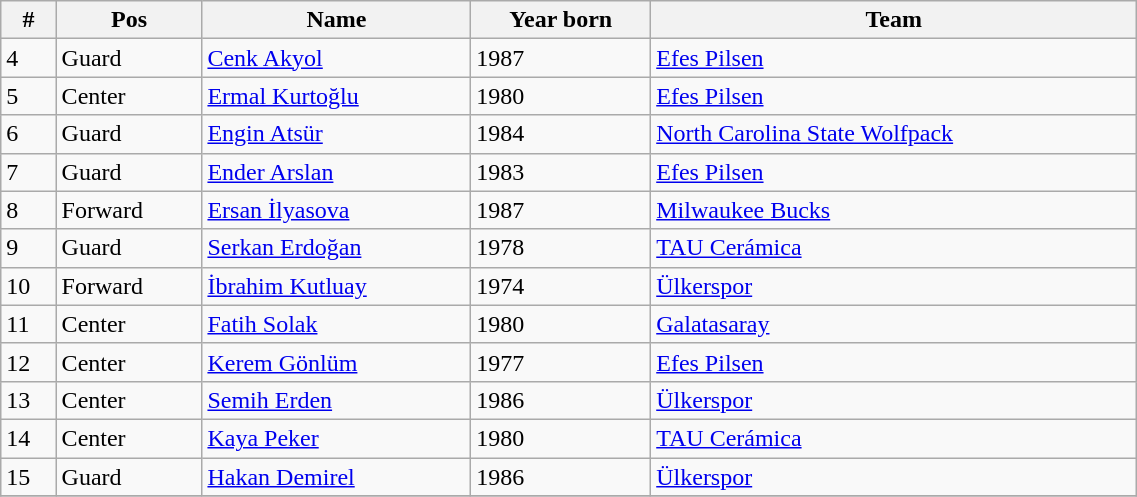<table class="wikitable" width=60%>
<tr>
<th>#</th>
<th>Pos</th>
<th>Name</th>
<th>Year born</th>
<th>Team</th>
</tr>
<tr>
<td>4</td>
<td>Guard</td>
<td><a href='#'>Cenk Akyol</a></td>
<td>1987</td>
<td> <a href='#'>Efes Pilsen</a></td>
</tr>
<tr>
<td>5</td>
<td>Center</td>
<td><a href='#'>Ermal Kurtoğlu</a></td>
<td>1980</td>
<td> <a href='#'>Efes Pilsen</a></td>
</tr>
<tr>
<td>6</td>
<td>Guard</td>
<td><a href='#'>Engin Atsür</a></td>
<td>1984</td>
<td> <a href='#'>North Carolina State Wolfpack</a></td>
</tr>
<tr>
<td>7</td>
<td>Guard</td>
<td><a href='#'>Ender Arslan</a></td>
<td>1983</td>
<td> <a href='#'>Efes Pilsen</a></td>
</tr>
<tr>
<td>8</td>
<td>Forward</td>
<td><a href='#'>Ersan İlyasova</a></td>
<td>1987</td>
<td> <a href='#'>Milwaukee Bucks</a></td>
</tr>
<tr>
<td>9</td>
<td>Guard</td>
<td><a href='#'>Serkan Erdoğan</a></td>
<td>1978</td>
<td> <a href='#'>TAU Cerámica</a></td>
</tr>
<tr>
<td>10</td>
<td>Forward</td>
<td><a href='#'>İbrahim Kutluay</a></td>
<td>1974</td>
<td> <a href='#'>Ülkerspor</a></td>
</tr>
<tr>
<td>11</td>
<td>Center</td>
<td><a href='#'>Fatih Solak</a></td>
<td>1980</td>
<td> <a href='#'>Galatasaray</a></td>
</tr>
<tr>
<td>12</td>
<td>Center</td>
<td><a href='#'>Kerem Gönlüm</a></td>
<td>1977</td>
<td> <a href='#'>Efes Pilsen</a></td>
</tr>
<tr>
<td>13</td>
<td>Center</td>
<td><a href='#'>Semih Erden</a></td>
<td>1986</td>
<td> <a href='#'>Ülkerspor</a></td>
</tr>
<tr>
<td>14</td>
<td>Center</td>
<td><a href='#'>Kaya Peker</a></td>
<td>1980</td>
<td> <a href='#'>TAU Cerámica</a></td>
</tr>
<tr>
<td>15</td>
<td>Guard</td>
<td><a href='#'>Hakan Demirel</a></td>
<td>1986</td>
<td> <a href='#'>Ülkerspor</a></td>
</tr>
<tr>
</tr>
</table>
